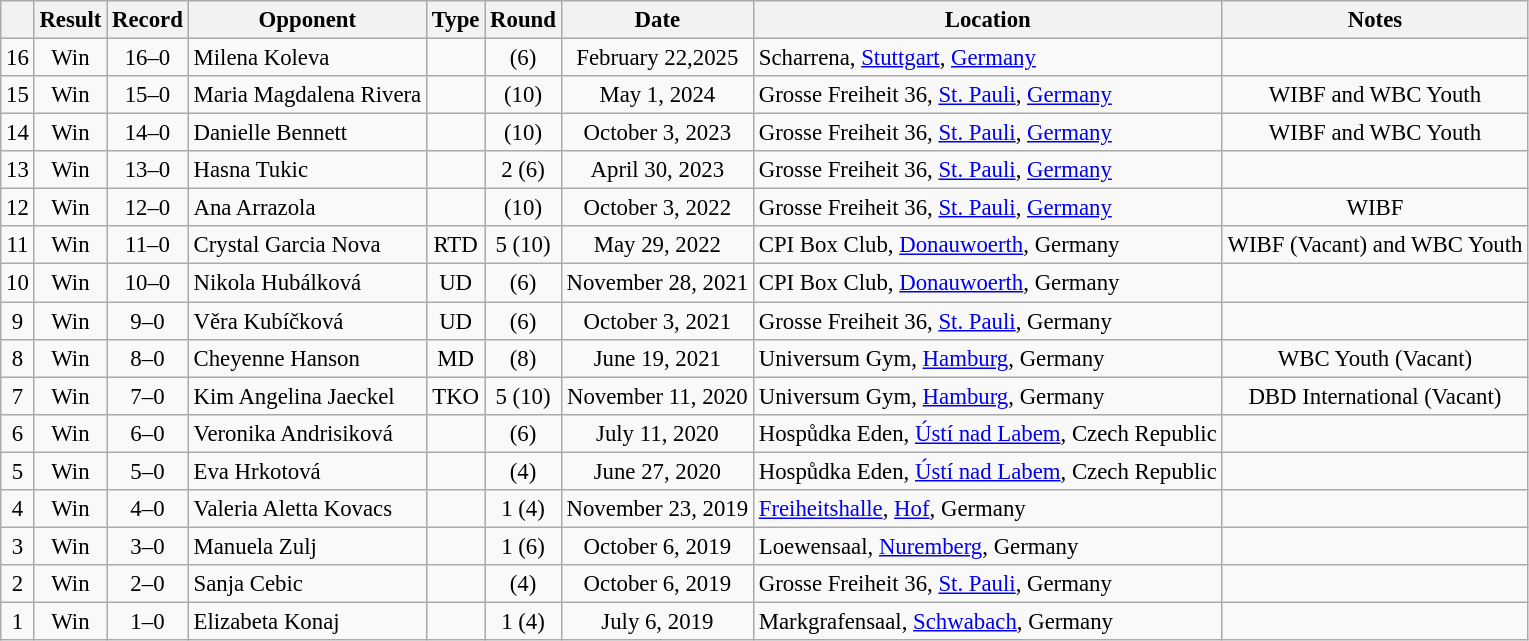<table class="wikitable" style="text-align:center; font-size:95%">
<tr>
<th></th>
<th>Result</th>
<th>Record</th>
<th>Opponent</th>
<th>Type</th>
<th>Round</th>
<th>Date</th>
<th>Location</th>
<th>Notes</th>
</tr>
<tr>
<td>16</td>
<td>Win</td>
<td>16–0</td>
<td style="text-align:left;">Milena Koleva</td>
<td></td>
<td>(6)</td>
<td>February 22,2025</td>
<td style="text-align:left;">Scharrena, <a href='#'>Stuttgart</a>, <a href='#'>Germany</a></td>
<td></td>
</tr>
<tr>
<td>15</td>
<td>Win</td>
<td>15–0</td>
<td style="text-align:left;">Maria Magdalena Rivera</td>
<td></td>
<td>(10)</td>
<td>May 1, 2024</td>
<td style="text-align:left;">Grosse Freiheit 36, <a href='#'>St. Pauli</a>, <a href='#'>Germany</a></td>
<td>WIBF and WBC Youth</td>
</tr>
<tr>
<td>14</td>
<td>Win</td>
<td>14–0</td>
<td style="text-align:left;">Danielle Bennett</td>
<td></td>
<td>(10)</td>
<td>October 3, 2023</td>
<td style="text-align:left;">Grosse Freiheit 36, <a href='#'>St. Pauli</a>, <a href='#'>Germany</a></td>
<td>WIBF and WBC Youth</td>
</tr>
<tr>
<td>13</td>
<td>Win</td>
<td>13–0</td>
<td style="text-align:left;">Hasna Tukic</td>
<td></td>
<td>2 (6)</td>
<td>April 30, 2023</td>
<td style="text-align:left;">Grosse Freiheit 36, <a href='#'>St. Pauli</a>, <a href='#'>Germany</a></td>
<td></td>
</tr>
<tr>
<td>12</td>
<td>Win</td>
<td>12–0</td>
<td style="text-align:left;">Ana Arrazola</td>
<td></td>
<td>(10)</td>
<td>October 3, 2022</td>
<td style="text-align:left;">Grosse Freiheit 36, <a href='#'>St. Pauli</a>, <a href='#'>Germany</a></td>
<td>WIBF</td>
</tr>
<tr>
<td>11</td>
<td>Win</td>
<td>11–0</td>
<td style="text-align:left;">Crystal Garcia Nova</td>
<td>RTD</td>
<td>5 (10)</td>
<td>May 29, 2022</td>
<td style="text-align:left;">CPI Box Club, <a href='#'>Donauwoerth</a>, Germany</td>
<td>WIBF (Vacant) and WBC Youth</td>
</tr>
<tr>
<td>10</td>
<td>Win</td>
<td>10–0</td>
<td style="text-align:left;">Nikola Hubálková</td>
<td>UD</td>
<td>(6)</td>
<td>November 28, 2021</td>
<td style="text-align:left;">CPI Box Club, <a href='#'>Donauwoerth</a>, Germany</td>
<td></td>
</tr>
<tr>
<td>9</td>
<td>Win</td>
<td>9–0</td>
<td style="text-align:left;">Věra Kubíčková</td>
<td>UD</td>
<td>(6)</td>
<td>October 3, 2021</td>
<td style="text-align:left;">Grosse Freiheit 36, <a href='#'>St. Pauli</a>, Germany</td>
<td></td>
</tr>
<tr>
<td>8</td>
<td>Win</td>
<td>8–0</td>
<td style="text-align:left;">Cheyenne Hanson</td>
<td>MD</td>
<td>(8)</td>
<td>June 19, 2021</td>
<td style="text-align:left;">Universum Gym, <a href='#'>Hamburg</a>, Germany</td>
<td>WBC Youth (Vacant)</td>
</tr>
<tr>
<td>7</td>
<td>Win</td>
<td>7–0</td>
<td style="text-align:left;">Kim Angelina Jaeckel</td>
<td>TKO</td>
<td>5 (10)</td>
<td>November 11, 2020</td>
<td style="text-align:left;">Universum Gym, <a href='#'>Hamburg</a>, Germany</td>
<td>DBD International (Vacant)</td>
</tr>
<tr>
<td>6</td>
<td>Win</td>
<td>6–0</td>
<td style="text-align:left;">Veronika Andrisiková</td>
<td></td>
<td>(6)</td>
<td>July 11, 2020</td>
<td style="text-align:left;">Hospůdka Eden, <a href='#'>Ústí nad Labem</a>, Czech Republic</td>
<td style="text-align:left;"></td>
</tr>
<tr>
<td>5</td>
<td>Win</td>
<td>5–0</td>
<td style="text-align:left;">Eva Hrkotová</td>
<td></td>
<td>(4)</td>
<td>June 27, 2020</td>
<td style="text-align:left;">Hospůdka Eden, <a href='#'>Ústí nad Labem</a>, Czech Republic</td>
<td></td>
</tr>
<tr>
<td>4</td>
<td>Win</td>
<td>4–0</td>
<td style="text-align:left;">Valeria Aletta Kovacs</td>
<td></td>
<td>1 (4)</td>
<td>November 23, 2019</td>
<td style="text-align:left;"><a href='#'>Freiheitshalle</a>, <a href='#'>Hof</a>, Germany</td>
<td></td>
</tr>
<tr>
<td>3</td>
<td>Win</td>
<td>3–0</td>
<td style="text-align:left;">Manuela Zulj</td>
<td></td>
<td>1 (6)</td>
<td>October 6, 2019</td>
<td style="text-align:left;">Loewensaal, <a href='#'>Nuremberg</a>, Germany</td>
<td></td>
</tr>
<tr>
<td>2</td>
<td>Win</td>
<td>2–0</td>
<td style="text-align:left;">Sanja Cebic</td>
<td></td>
<td>(4)</td>
<td>October 6, 2019</td>
<td style="text-align:left;">Grosse Freiheit 36, <a href='#'>St. Pauli</a>, Germany</td>
<td></td>
</tr>
<tr>
<td>1</td>
<td>Win</td>
<td>1–0</td>
<td style="text-align:left;">Elizabeta Konaj</td>
<td></td>
<td>1 (4)</td>
<td>July 6, 2019</td>
<td style="text-align:left;">Markgrafensaal, <a href='#'>Schwabach</a>, Germany</td>
<td></td>
</tr>
</table>
